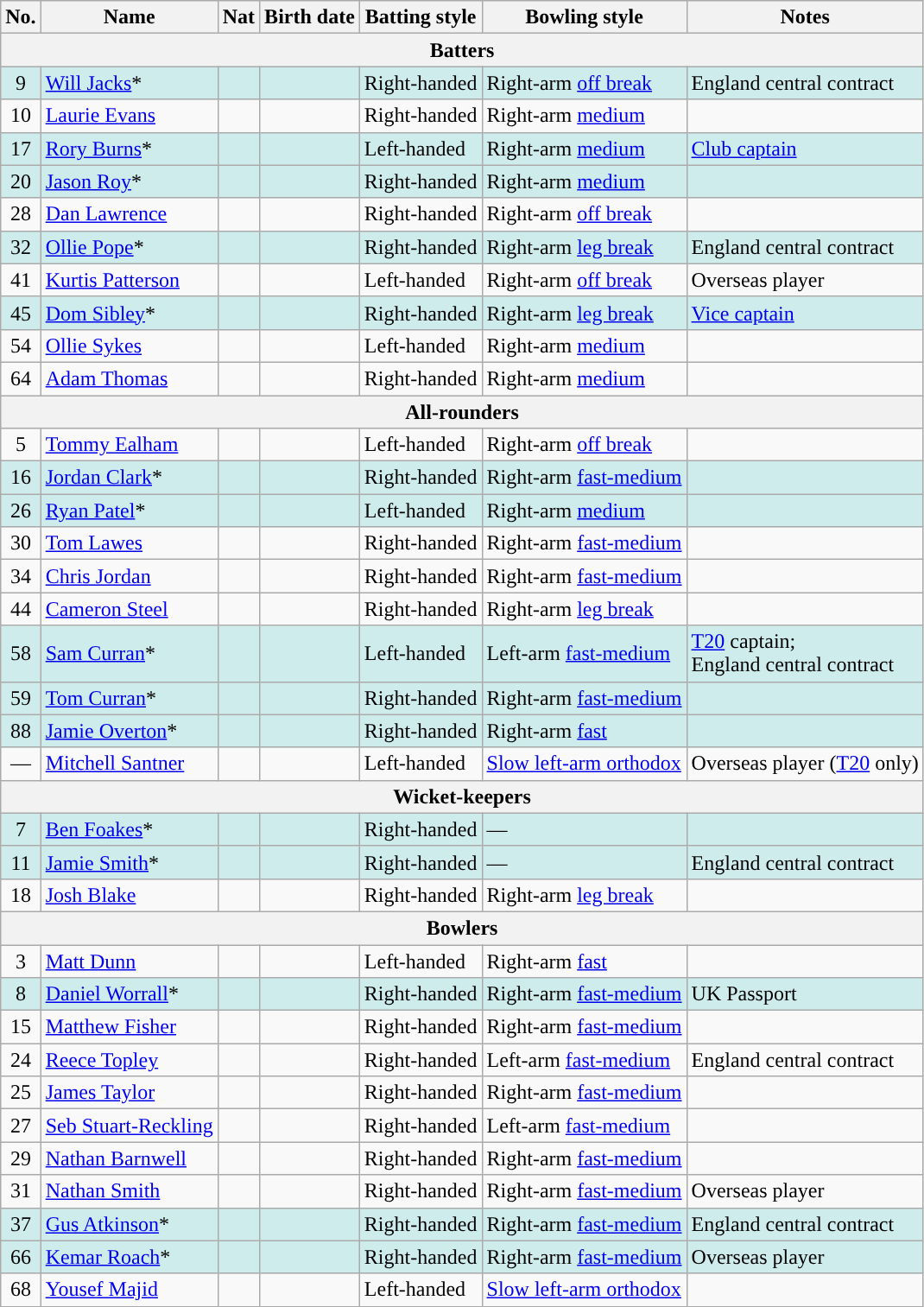<table class="wikitable">
<tr>
<th>No.</th>
<th>Name</th>
<th>Nat</th>
<th>Birth date</th>
<th>Batting style</th>
<th>Bowling style</th>
<th>Notes</th>
</tr>
<tr>
<th colspan="7">Batters</th>
</tr>
<tr bgcolor="#CFECEC">
<td style="text-align:center">9</td>
<td><a href='#'>Will Jacks</a>* </td>
<td></td>
<td></td>
<td>Right-handed</td>
<td>Right-arm <a href='#'>off break</a></td>
<td>England central contract</td>
</tr>
<tr>
<td style="text-align:center">10</td>
<td><a href='#'>Laurie Evans</a></td>
<td></td>
<td></td>
<td>Right-handed</td>
<td>Right-arm <a href='#'>medium</a></td>
<td></td>
</tr>
<tr bgcolor="#CFECEC">
<td style="text-align:center">17</td>
<td><a href='#'>Rory Burns</a>* </td>
<td></td>
<td></td>
<td>Left-handed</td>
<td>Right-arm <a href='#'>medium</a></td>
<td><a href='#'>Club captain</a></td>
</tr>
<tr bgcolor="#CFECEC">
<td style="text-align:center">20</td>
<td><a href='#'>Jason Roy</a>* </td>
<td></td>
<td></td>
<td>Right-handed</td>
<td>Right-arm <a href='#'>medium</a></td>
<td></td>
</tr>
<tr>
<td style="text-align:center">28</td>
<td><a href='#'>Dan Lawrence</a> </td>
<td></td>
<td></td>
<td>Right-handed</td>
<td>Right-arm <a href='#'>off break</a></td>
<td></td>
</tr>
<tr bgcolor="#CFECEC">
<td style="text-align:center">32</td>
<td><a href='#'>Ollie Pope</a>* </td>
<td></td>
<td></td>
<td>Right-handed</td>
<td>Right-arm <a href='#'>leg break</a></td>
<td>England central contract</td>
</tr>
<tr>
<td style="text-align:center">41</td>
<td><a href='#'>Kurtis Patterson</a> </td>
<td></td>
<td></td>
<td>Left-handed</td>
<td>Right-arm <a href='#'>off break</a></td>
<td>Overseas player</td>
</tr>
<tr bgcolor="#CFECEC">
<td style="text-align:center">45</td>
<td><a href='#'>Dom Sibley</a>* </td>
<td></td>
<td></td>
<td>Right-handed</td>
<td>Right-arm <a href='#'>leg break</a></td>
<td><a href='#'>Vice captain</a></td>
</tr>
<tr>
<td style="text-align:center">54</td>
<td><a href='#'>Ollie Sykes</a></td>
<td></td>
<td></td>
<td>Left-handed</td>
<td>Right-arm <a href='#'>medium</a></td>
<td></td>
</tr>
<tr>
<td style="text-align:center">64</td>
<td><a href='#'>Adam Thomas</a></td>
<td></td>
<td></td>
<td>Right-handed</td>
<td>Right-arm <a href='#'>medium</a></td>
<td></td>
</tr>
<tr>
<th colspan="7">All-rounders</th>
</tr>
<tr>
<td style="text-align:center">5</td>
<td><a href='#'>Tommy Ealham</a></td>
<td></td>
<td></td>
<td>Left-handed</td>
<td>Right-arm <a href='#'>off break</a></td>
<td></td>
</tr>
<tr bgcolor="#CFECEC">
<td style="text-align:center">16</td>
<td><a href='#'>Jordan Clark</a>*</td>
<td></td>
<td></td>
<td>Right-handed</td>
<td>Right-arm <a href='#'>fast-medium</a></td>
<td></td>
</tr>
<tr bgcolor="#CFECEC">
<td style="text-align:center">26</td>
<td><a href='#'>Ryan Patel</a>*</td>
<td></td>
<td></td>
<td>Left-handed</td>
<td>Right-arm <a href='#'>medium</a></td>
<td></td>
</tr>
<tr>
<td style="text-align:center">30</td>
<td><a href='#'>Tom Lawes</a></td>
<td></td>
<td></td>
<td>Right-handed</td>
<td>Right-arm <a href='#'>fast-medium</a></td>
<td></td>
</tr>
<tr>
<td style="text-align:center">34</td>
<td><a href='#'>Chris Jordan</a> </td>
<td></td>
<td></td>
<td>Right-handed</td>
<td>Right-arm <a href='#'>fast-medium</a></td>
<td></td>
</tr>
<tr>
<td style="text-align:center">44</td>
<td><a href='#'>Cameron Steel</a></td>
<td></td>
<td></td>
<td>Right-handed</td>
<td>Right-arm <a href='#'>leg break</a></td>
<td></td>
</tr>
<tr bgcolor="#CFECEC">
<td style="text-align:center">58</td>
<td><a href='#'>Sam Curran</a>* </td>
<td></td>
<td></td>
<td>Left-handed</td>
<td>Left-arm <a href='#'>fast-medium</a></td>
<td><a href='#'>T20</a> captain; <br>England central contract</td>
</tr>
<tr bgcolor="#CFECEC">
<td style="text-align:center">59</td>
<td><a href='#'>Tom Curran</a>* </td>
<td></td>
<td></td>
<td>Right-handed</td>
<td>Right-arm <a href='#'>fast-medium</a></td>
<td></td>
</tr>
<tr bgcolor="#CFECEC">
<td style="text-align:center">88</td>
<td><a href='#'>Jamie Overton</a>* </td>
<td></td>
<td></td>
<td>Right-handed</td>
<td>Right-arm <a href='#'>fast</a></td>
<td></td>
</tr>
<tr>
<td style="text-align:center">—</td>
<td><a href='#'>Mitchell Santner</a> </td>
<td></td>
<td></td>
<td>Left-handed</td>
<td><a href='#'>Slow left-arm orthodox</a></td>
<td>Overseas player (<a href='#'>T20</a> only)</td>
</tr>
<tr>
<th colspan="7">Wicket-keepers</th>
</tr>
<tr bgcolor="#CFECEC">
<td style="text-align:center">7</td>
<td><a href='#'>Ben Foakes</a>* </td>
<td></td>
<td></td>
<td>Right-handed</td>
<td>—</td>
<td></td>
</tr>
<tr bgcolor="#CFECEC">
<td style="text-align:center">11</td>
<td><a href='#'>Jamie Smith</a>* </td>
<td></td>
<td></td>
<td>Right-handed</td>
<td>—</td>
<td>England central contract</td>
</tr>
<tr>
<td style="text-align:center">18</td>
<td><a href='#'>Josh Blake</a></td>
<td></td>
<td></td>
<td>Right-handed</td>
<td>Right-arm <a href='#'>leg break</a></td>
<td></td>
</tr>
<tr>
<th colspan="7">Bowlers</th>
</tr>
<tr>
<td style="text-align:center">3</td>
<td><a href='#'>Matt Dunn</a></td>
<td></td>
<td></td>
<td>Left-handed</td>
<td>Right-arm <a href='#'>fast</a></td>
<td></td>
</tr>
<tr bgcolor="#CFECEC">
<td style="text-align:center">8</td>
<td><a href='#'>Daniel Worrall</a>* </td>
<td></td>
<td></td>
<td>Right-handed</td>
<td>Right-arm <a href='#'>fast-medium</a></td>
<td>UK Passport</td>
</tr>
<tr>
<td style="text-align:center">15</td>
<td><a href='#'>Matthew Fisher</a> </td>
<td></td>
<td></td>
<td>Right-handed</td>
<td>Right-arm <a href='#'>fast-medium</a></td>
<td></td>
</tr>
<tr>
<td style="text-align:center">24</td>
<td><a href='#'>Reece Topley</a> </td>
<td></td>
<td></td>
<td>Right-handed</td>
<td>Left-arm <a href='#'>fast-medium</a></td>
<td>England central contract</td>
</tr>
<tr>
<td style="text-align:center">25</td>
<td><a href='#'>James Taylor</a></td>
<td></td>
<td></td>
<td>Right-handed</td>
<td>Right-arm <a href='#'>fast-medium</a></td>
<td></td>
</tr>
<tr>
<td style="text-align:center">27</td>
<td><a href='#'>Seb Stuart-Reckling</a></td>
<td></td>
<td></td>
<td>Right-handed</td>
<td>Left-arm <a href='#'>fast-medium</a></td>
<td></td>
</tr>
<tr>
<td style="text-align:center">29</td>
<td><a href='#'>Nathan Barnwell</a></td>
<td></td>
<td></td>
<td>Right-handed</td>
<td>Right-arm <a href='#'>fast-medium</a></td>
<td></td>
</tr>
<tr>
<td style="text-align:center">31</td>
<td><a href='#'>Nathan Smith</a> </td>
<td></td>
<td></td>
<td>Right-handed</td>
<td>Right-arm <a href='#'>fast-medium</a></td>
<td>Overseas player</td>
</tr>
<tr bgcolor="#CFECEC">
<td style="text-align:center">37</td>
<td><a href='#'>Gus Atkinson</a>* </td>
<td></td>
<td></td>
<td>Right-handed</td>
<td>Right-arm <a href='#'>fast-medium</a></td>
<td>England central contract</td>
</tr>
<tr bgcolor="#CFECEC">
<td style="text-align:center">66</td>
<td><a href='#'>Kemar Roach</a>* </td>
<td></td>
<td></td>
<td>Right-handed</td>
<td>Right-arm <a href='#'>fast-medium</a></td>
<td>Overseas player</td>
</tr>
<tr>
<td style="text-align:center">68</td>
<td><a href='#'>Yousef Majid</a></td>
<td></td>
<td></td>
<td>Left-handed</td>
<td><a href='#'>Slow left-arm orthodox</a></td>
<td></td>
</tr>
</table>
